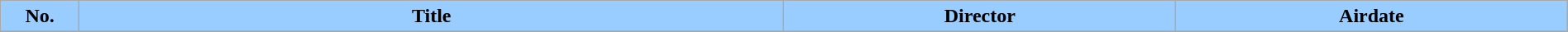<table class="wikitable plainrowheaders" width=100%>
<tr>
<th style="background:#99CCFF" width="5%">No.</th>
<th style="background:#99CCFF" width="45%">Title</th>
<th style="background:#99CCFF" width="25%">Director</th>
<th style="background:#99CCFF" width="25%">Airdate</th>
</tr>
<tr>
</tr>
</table>
